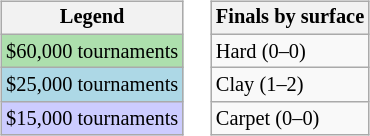<table>
<tr valign=top>
<td><br><table class=wikitable style="font-size:85%">
<tr>
<th>Legend</th>
</tr>
<tr style="background:#addfad;">
<td>$60,000 tournaments</td>
</tr>
<tr style="background:lightblue;">
<td>$25,000 tournaments</td>
</tr>
<tr style="background:#ccccff;">
<td>$15,000 tournaments</td>
</tr>
</table>
</td>
<td><br><table class=wikitable style="font-size:85%">
<tr>
<th>Finals by surface</th>
</tr>
<tr>
<td>Hard (0–0)</td>
</tr>
<tr>
<td>Clay (1–2)</td>
</tr>
<tr>
<td>Carpet (0–0)</td>
</tr>
</table>
</td>
</tr>
</table>
